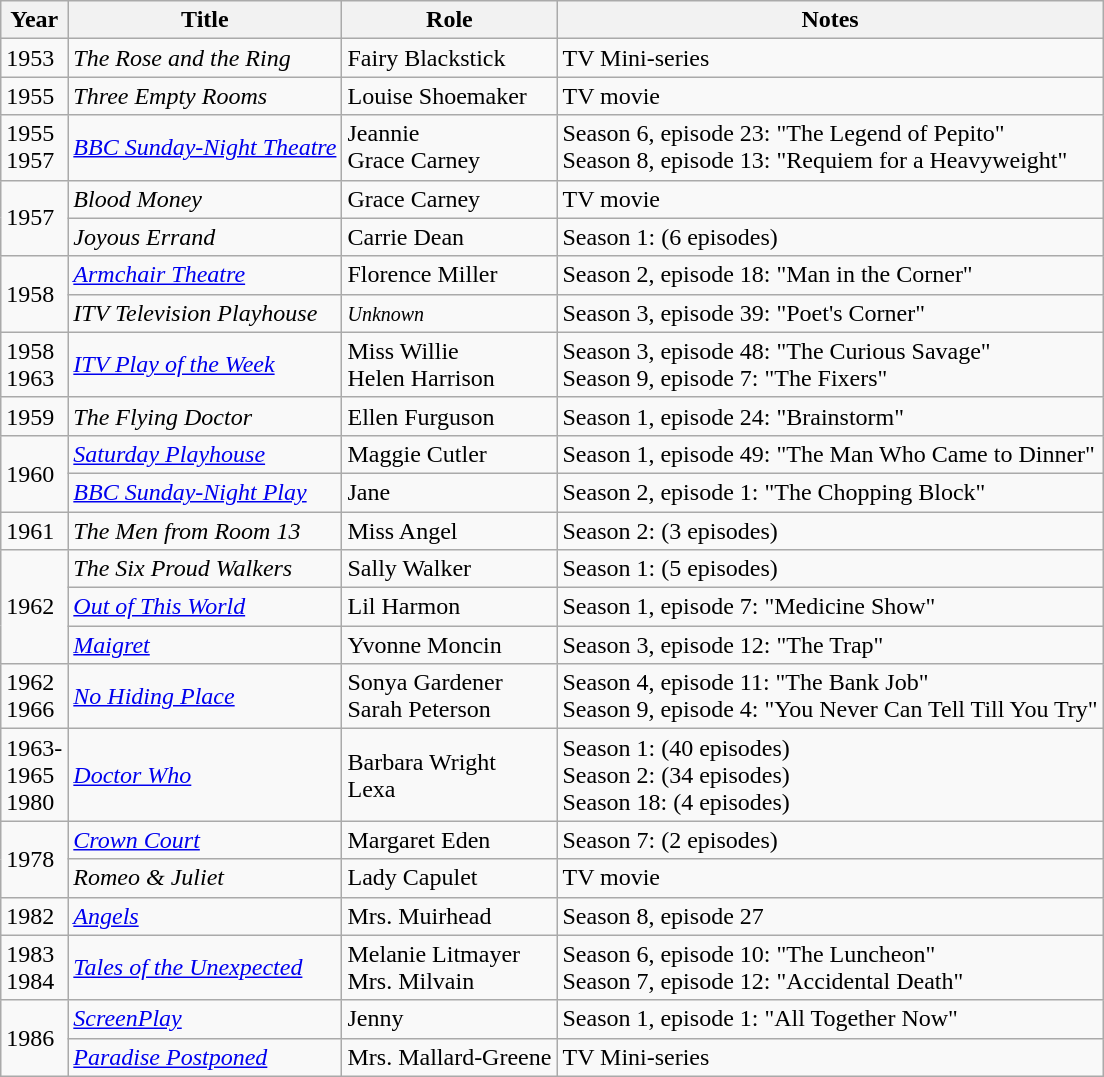<table class="wikitable sortable jquery-tablesorter">
<tr>
<th>Year</th>
<th>Title</th>
<th>Role</th>
<th>Notes</th>
</tr>
<tr>
<td>1953</td>
<td><em>The Rose and the Ring</em></td>
<td>Fairy Blackstick</td>
<td>TV Mini-series</td>
</tr>
<tr>
<td>1955</td>
<td><em>Three Empty Rooms</em></td>
<td>Louise Shoemaker</td>
<td>TV movie</td>
</tr>
<tr>
<td>1955<br>1957</td>
<td><em><a href='#'>BBC Sunday-Night Theatre</a></em></td>
<td>Jeannie<br>Grace Carney</td>
<td>Season 6, episode 23: "The Legend of Pepito"<br>Season 8, episode 13: "Requiem for a Heavyweight"</td>
</tr>
<tr>
<td rowspan="2">1957</td>
<td><em>Blood Money</em></td>
<td>Grace Carney</td>
<td>TV movie</td>
</tr>
<tr>
<td><em>Joyous Errand</em></td>
<td>Carrie Dean</td>
<td>Season 1: (6 episodes)</td>
</tr>
<tr>
<td rowspan="2">1958</td>
<td><em><a href='#'>Armchair Theatre</a></em></td>
<td>Florence Miller</td>
<td>Season 2, episode 18: "Man in the Corner"</td>
</tr>
<tr>
<td><em>ITV Television Playhouse</em></td>
<td><small><em>Unknown</em></small></td>
<td>Season 3, episode 39: "Poet's Corner"</td>
</tr>
<tr>
<td>1958<br>1963</td>
<td><em><a href='#'>ITV Play of the Week</a></em></td>
<td>Miss Willie<br>Helen Harrison</td>
<td>Season 3, episode 48: "The Curious Savage"<br>Season 9, episode 7: "The Fixers"</td>
</tr>
<tr>
<td>1959</td>
<td><em>The Flying Doctor</em></td>
<td>Ellen Furguson</td>
<td>Season 1, episode 24: "Brainstorm"</td>
</tr>
<tr>
<td rowspan="2">1960</td>
<td><em><a href='#'>Saturday Playhouse</a></em></td>
<td>Maggie Cutler</td>
<td>Season 1, episode 49: "The Man Who Came to Dinner"</td>
</tr>
<tr>
<td><em><a href='#'>BBC Sunday-Night Play</a></em></td>
<td>Jane</td>
<td>Season 2, episode 1: "The Chopping Block"</td>
</tr>
<tr>
<td>1961</td>
<td><em>The Men from Room 13</em></td>
<td>Miss Angel</td>
<td>Season 2: (3 episodes)</td>
</tr>
<tr>
<td rowspan="3">1962</td>
<td><em>The Six Proud Walkers</em></td>
<td>Sally Walker</td>
<td>Season 1: (5 episodes)</td>
</tr>
<tr>
<td><em><a href='#'>Out of This World</a></em></td>
<td>Lil Harmon</td>
<td>Season 1, episode 7: "Medicine Show"</td>
</tr>
<tr>
<td><em><a href='#'>Maigret</a></em></td>
<td>Yvonne Moncin</td>
<td>Season 3, episode 12: "The Trap"</td>
</tr>
<tr>
<td>1962<br>1966</td>
<td><em><a href='#'>No Hiding Place</a></em></td>
<td>Sonya Gardener<br>Sarah Peterson</td>
<td>Season 4, episode 11: "The Bank Job"<br>Season 9, episode 4: "You Never Can Tell Till You Try"</td>
</tr>
<tr>
<td>1963-<br>1965<br>1980</td>
<td><em><a href='#'>Doctor Who</a></em></td>
<td>Barbara Wright<br>Lexa</td>
<td>Season 1: (40 episodes)<br>Season 2: (34 episodes)<br>Season 18: (4 episodes)</td>
</tr>
<tr>
<td rowspan="2">1978</td>
<td><em><a href='#'>Crown Court</a></em></td>
<td>Margaret Eden</td>
<td>Season 7: (2 episodes)</td>
</tr>
<tr>
<td><em>Romeo & Juliet</em></td>
<td>Lady Capulet</td>
<td>TV movie</td>
</tr>
<tr>
<td>1982</td>
<td><em><a href='#'>Angels</a></em></td>
<td>Mrs. Muirhead</td>
<td>Season 8, episode 27</td>
</tr>
<tr>
<td>1983<br>1984</td>
<td><em><a href='#'>Tales of the Unexpected</a></em></td>
<td>Melanie Litmayer<br>Mrs. Milvain</td>
<td>Season 6, episode 10: "The Luncheon"<br>Season 7, episode 12: "Accidental Death"</td>
</tr>
<tr>
<td rowspan="2">1986</td>
<td><em><a href='#'>ScreenPlay</a></em></td>
<td>Jenny</td>
<td>Season 1, episode 1: "All Together Now"</td>
</tr>
<tr>
<td><em><a href='#'>Paradise Postponed</a></em></td>
<td>Mrs. Mallard-Greene</td>
<td>TV Mini-series</td>
</tr>
</table>
